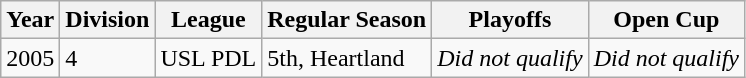<table class="wikitable">
<tr>
<th>Year</th>
<th>Division</th>
<th>League</th>
<th>Regular Season</th>
<th>Playoffs</th>
<th>Open Cup</th>
</tr>
<tr>
<td>2005</td>
<td>4</td>
<td>USL PDL</td>
<td>5th, Heartland</td>
<td><em>Did not qualify</em></td>
<td><em>Did not qualify</em></td>
</tr>
</table>
